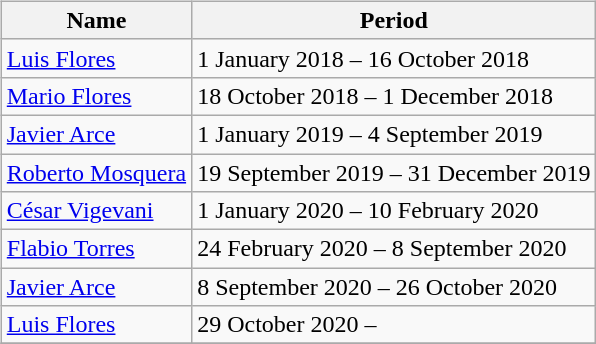<table>
<tr>
<td width="10"></td>
<td valign="top"><br><table class="wikitable" style="text-align: center">
<tr>
<th>Name</th>
<th>Period</th>
</tr>
<tr>
<td align=left> <a href='#'>Luis Flores</a></td>
<td align=left>1 January 2018 – 16 October 2018</td>
</tr>
<tr>
<td align=left> <a href='#'>Mario Flores</a></td>
<td align=left>18 October 2018 – 1 December 2018</td>
</tr>
<tr>
<td align=left> <a href='#'>Javier Arce</a></td>
<td align=left>1 January 2019 – 4 September 2019</td>
</tr>
<tr>
<td align=left> <a href='#'>Roberto Mosquera</a></td>
<td align=left>19 September 2019 – 31 December 2019</td>
</tr>
<tr>
<td align=left> <a href='#'>César Vigevani</a></td>
<td align=left>1 January 2020 – 10 February 2020</td>
</tr>
<tr>
<td align=left> <a href='#'>Flabio Torres</a></td>
<td align=left>24 February 2020 – 8 September 2020</td>
</tr>
<tr>
<td align=left> <a href='#'>Javier Arce</a></td>
<td align=left>8 September 2020 – 26 October 2020</td>
</tr>
<tr>
<td align=left> <a href='#'>Luis Flores</a></td>
<td align=left>29 October 2020 –</td>
</tr>
<tr>
</tr>
</table>
</td>
</tr>
</table>
